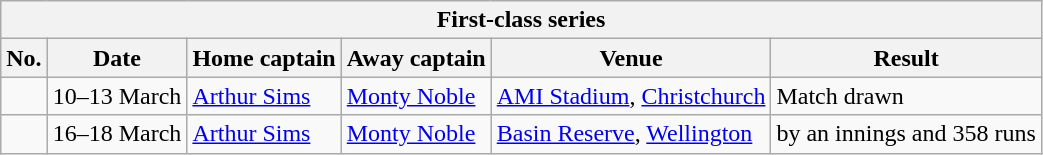<table class="wikitable">
<tr>
<th colspan="9">First-class series</th>
</tr>
<tr>
<th>No.</th>
<th>Date</th>
<th>Home captain</th>
<th>Away captain</th>
<th>Venue</th>
<th>Result</th>
</tr>
<tr>
<td></td>
<td>10–13 March</td>
<td><a href='#'>Arthur Sims</a></td>
<td><a href='#'>Monty Noble</a></td>
<td><a href='#'>AMI Stadium</a>, <a href='#'>Christchurch</a></td>
<td>Match drawn</td>
</tr>
<tr>
<td></td>
<td>16–18 March</td>
<td><a href='#'>Arthur Sims</a></td>
<td><a href='#'>Monty Noble</a></td>
<td><a href='#'>Basin Reserve</a>, <a href='#'>Wellington</a></td>
<td> by an innings and 358 runs</td>
</tr>
</table>
